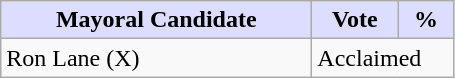<table class="wikitable">
<tr>
<th style="background:#ddf; width:200px;">Mayoral Candidate </th>
<th style="background:#ddf; width:50px;">Vote</th>
<th style="background:#ddf; width:30px;">%</th>
</tr>
<tr>
<td>Ron Lane (X)</td>
<td colspan="2">Acclaimed</td>
</tr>
</table>
